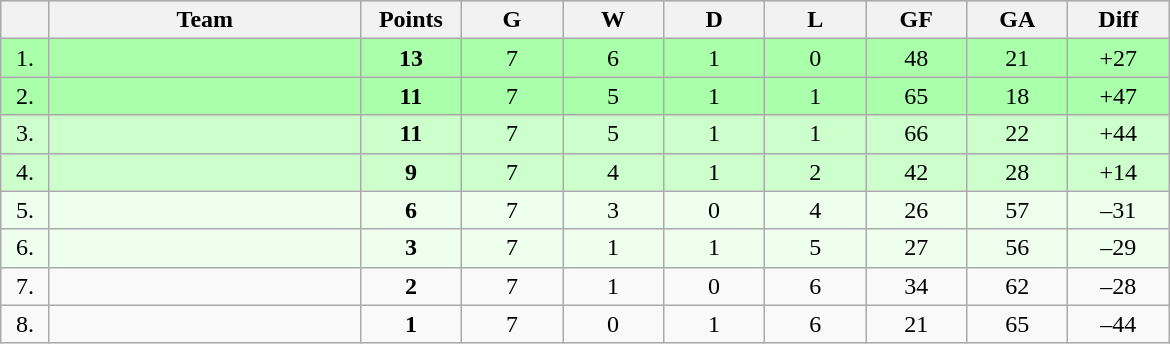<table class=wikitable style="text-align:center">
<tr bgcolor="#DCDCDC">
<th width="25"></th>
<th width="200">Team</th>
<th width="60">Points</th>
<th width="60">G</th>
<th width="60">W</th>
<th width="60">D</th>
<th width="60">L</th>
<th width="60">GF</th>
<th width="60">GA</th>
<th width="60">Diff</th>
</tr>
<tr bgcolor=#AAFFAA>
<td>1.</td>
<td align=left></td>
<td><strong>13</strong></td>
<td>7</td>
<td>6</td>
<td>1</td>
<td>0</td>
<td>48</td>
<td>21</td>
<td>+27</td>
</tr>
<tr bgcolor=#AAFFAA>
<td>2.</td>
<td align=left></td>
<td><strong>11</strong></td>
<td>7</td>
<td>5</td>
<td>1</td>
<td>1</td>
<td>65</td>
<td>18</td>
<td>+47</td>
</tr>
<tr bgcolor=#CCFFCC>
<td>3.</td>
<td align=left></td>
<td><strong>11</strong></td>
<td>7</td>
<td>5</td>
<td>1</td>
<td>1</td>
<td>66</td>
<td>22</td>
<td>+44</td>
</tr>
<tr bgcolor=#CCFFCC>
<td>4.</td>
<td align=left></td>
<td><strong>9</strong></td>
<td>7</td>
<td>4</td>
<td>1</td>
<td>2</td>
<td>42</td>
<td>28</td>
<td>+14</td>
</tr>
<tr bgcolor=#EEFFEE>
<td>5.</td>
<td align=left></td>
<td><strong>6</strong></td>
<td>7</td>
<td>3</td>
<td>0</td>
<td>4</td>
<td>26</td>
<td>57</td>
<td>–31</td>
</tr>
<tr bgcolor=#EEFFEE>
<td>6.</td>
<td align=left></td>
<td><strong>3</strong></td>
<td>7</td>
<td>1</td>
<td>1</td>
<td>5</td>
<td>27</td>
<td>56</td>
<td>–29</td>
</tr>
<tr>
<td>7.</td>
<td align=left></td>
<td><strong>2</strong></td>
<td>7</td>
<td>1</td>
<td>0</td>
<td>6</td>
<td>34</td>
<td>62</td>
<td>–28</td>
</tr>
<tr>
<td>8.</td>
<td align=left></td>
<td><strong>1</strong></td>
<td>7</td>
<td>0</td>
<td>1</td>
<td>6</td>
<td>21</td>
<td>65</td>
<td>–44</td>
</tr>
</table>
